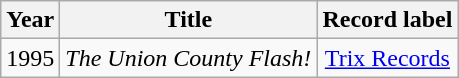<table class="wikitable sortable">
<tr>
<th>Year</th>
<th>Title</th>
<th>Record label</th>
</tr>
<tr>
<td>1995</td>
<td><em>The Union County Flash!</em></td>
<td style="text-align:center;"><a href='#'>Trix Records</a></td>
</tr>
</table>
